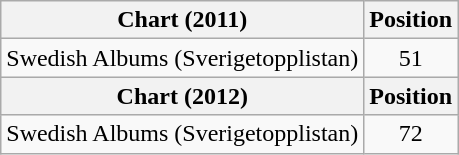<table class="wikitable plainrowheaders">
<tr>
<th>Chart (2011)</th>
<th>Position</th>
</tr>
<tr>
<td>Swedish Albums (Sverigetopplistan)</td>
<td style="text-align:center">51</td>
</tr>
<tr>
<th>Chart (2012)</th>
<th>Position</th>
</tr>
<tr>
<td>Swedish Albums (Sverigetopplistan)</td>
<td style="text-align:center">72</td>
</tr>
</table>
